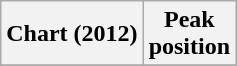<table class="wikitable plainrowheaders">
<tr>
<th scope="col">Chart (2012)</th>
<th scope="col">Peak<br>position</th>
</tr>
<tr>
</tr>
</table>
